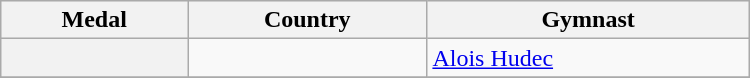<table class="wikitable" width=500>
<tr bgcolor="#efefef">
<th>Medal</th>
<th>Country</th>
<th>Gymnast</th>
</tr>
<tr>
<th></th>
<td></td>
<td><a href='#'>Alois Hudec</a></td>
</tr>
<tr>
</tr>
</table>
